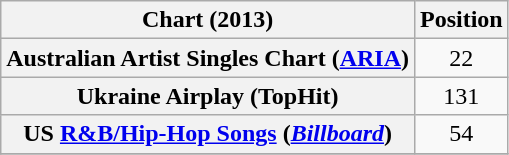<table class="wikitable sortable plainrowheaders" style="text-align:center;">
<tr>
<th scope="col">Chart (2013)</th>
<th scope="col">Position</th>
</tr>
<tr>
<th scope="row">Australian Artist Singles Chart (<a href='#'>ARIA</a>)</th>
<td style="text-align:center;">22</td>
</tr>
<tr>
<th scope="row">Ukraine Airplay (TopHit)</th>
<td>131</td>
</tr>
<tr>
<th scope="row">US <a href='#'>R&B/Hip-Hop Songs</a> (<em><a href='#'>Billboard</a></em>)</th>
<td style="text-align:center;">54</td>
</tr>
<tr>
</tr>
</table>
